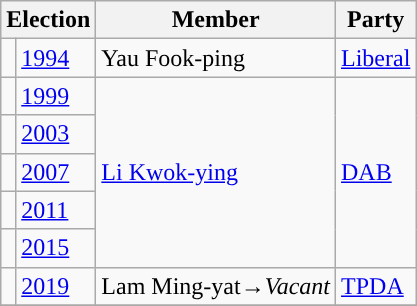<table class="wikitable">
<tr>
<th colspan="2">Election</th>
<th>Member</th>
<th>Party</th>
</tr>
<tr>
<td style="background-color: "></td>
<td><a href='#'>1994</a></td>
<td>Yau Fook-ping</td>
<td><a href='#'>Liberal</a></td>
</tr>
<tr>
<td style="background-color: "></td>
<td><a href='#'>1999</a></td>
<td rowspan=5><a href='#'>Li Kwok-ying</a></td>
<td rowspan=5><a href='#'>DAB</a></td>
</tr>
<tr>
<td style="background-color: "></td>
<td><a href='#'>2003</a></td>
</tr>
<tr>
<td style="background-color: "></td>
<td><a href='#'>2007</a></td>
</tr>
<tr>
<td style="background-color: "></td>
<td><a href='#'>2011</a></td>
</tr>
<tr>
<td style="background-color: "></td>
<td><a href='#'>2015</a></td>
</tr>
<tr>
<td style="background-color: "></td>
<td><a href='#'>2019</a></td>
<td>Lam Ming-yat→<em>Vacant</em></td>
<td><a href='#'>TPDA</a></td>
</tr>
<tr>
</tr>
</table>
